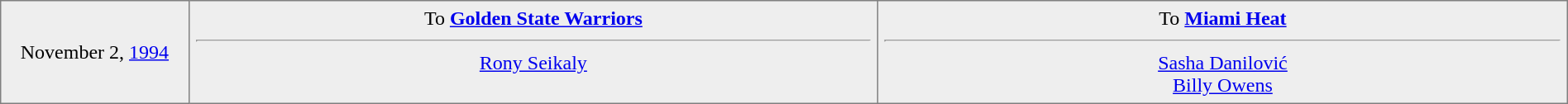<table border="1" style="border-collapse:collapse; text-align:center; width:100%;"  cellpadding="5">
<tr style="background:#eee;">
<td style="width:12%">November 2, <a href='#'>1994</a></td>
<td style="width:44%" valign="top">To <strong><a href='#'>Golden State Warriors</a></strong><hr><a href='#'>Rony Seikaly</a></td>
<td style="width:44%" valign="top">To <strong><a href='#'>Miami Heat</a></strong><hr><a href='#'>Sasha Danilović</a><br><a href='#'>Billy Owens</a></td>
</tr>
</table>
